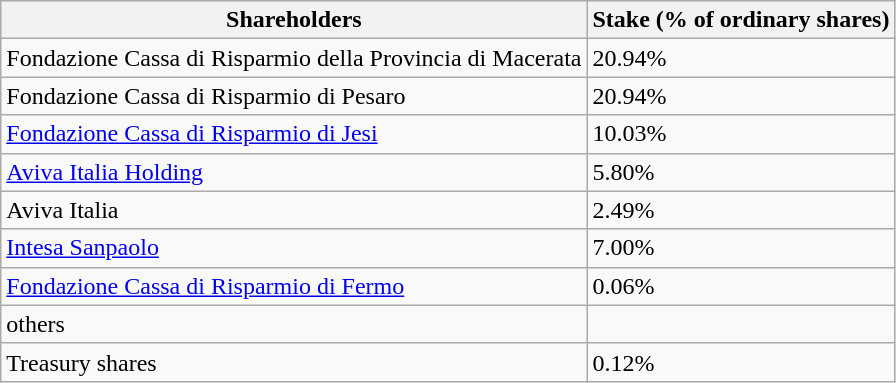<table class="wikitable">
<tr>
<th>Shareholders</th>
<th>Stake (% of ordinary shares)</th>
</tr>
<tr>
<td>Fondazione Cassa di Risparmio della Provincia di Macerata</td>
<td> 20.94%</td>
</tr>
<tr>
<td>Fondazione Cassa di Risparmio di Pesaro</td>
<td> 20.94%</td>
</tr>
<tr>
<td><a href='#'>Fondazione Cassa di Risparmio di Jesi</a></td>
<td> 10.03%</td>
</tr>
<tr>
<td><a href='#'>Aviva Italia Holding</a></td>
<td> 5.80%</td>
</tr>
<tr>
<td>Aviva Italia</td>
<td> 2.49%</td>
</tr>
<tr>
<td><a href='#'>Intesa Sanpaolo</a></td>
<td> 7.00%</td>
</tr>
<tr>
<td><a href='#'>Fondazione Cassa di Risparmio di Fermo</a></td>
<td> 0.06%</td>
</tr>
<tr>
<td>others</td>
<td></td>
</tr>
<tr>
<td>Treasury shares</td>
<td> 0.12%</td>
</tr>
</table>
